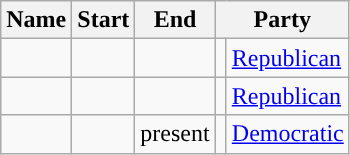<table class="wikitable sortable">
<tr>
<th>Name</th>
<th>Start</th>
<th>End</th>
<th colspan=2>Party<br></th>
</tr>
<tr>
<td></td>
<td></td>
<td></td>
<td style="background: "></td>
<td><a href='#'>Republican</a></td>
</tr>
<tr>
<td><br></td>
<td></td>
<td></td>
<td style="background: "></td>
<td><a href='#'>Republican</a></td>
</tr>
<tr>
<td></td>
<td></td>
<td>present</td>
<td style="background: "></td>
<td><a href='#'>Democratic</a></td>
</tr>
</table>
